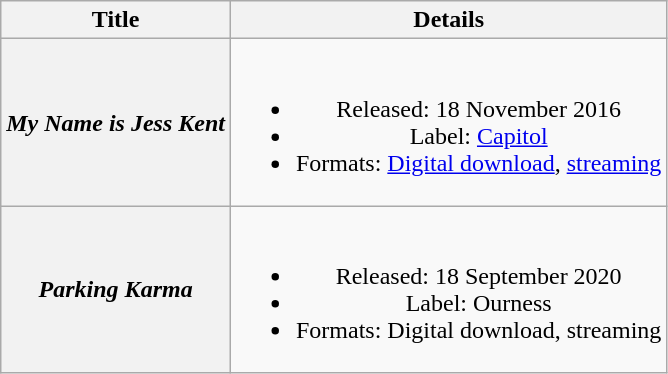<table class="wikitable plainrowheaders" style="text-align:center;">
<tr>
<th>Title</th>
<th>Details</th>
</tr>
<tr>
<th scope="row"><em>My Name is Jess Kent</em></th>
<td><br><ul><li>Released: 18 November 2016</li><li>Label: <a href='#'>Capitol</a></li><li>Formats: <a href='#'>Digital download</a>, <a href='#'>streaming</a></li></ul></td>
</tr>
<tr>
<th scope="row"><em>Parking Karma</em></th>
<td><br><ul><li>Released: 18 September 2020</li><li>Label: Ourness</li><li>Formats: Digital download, streaming</li></ul></td>
</tr>
</table>
